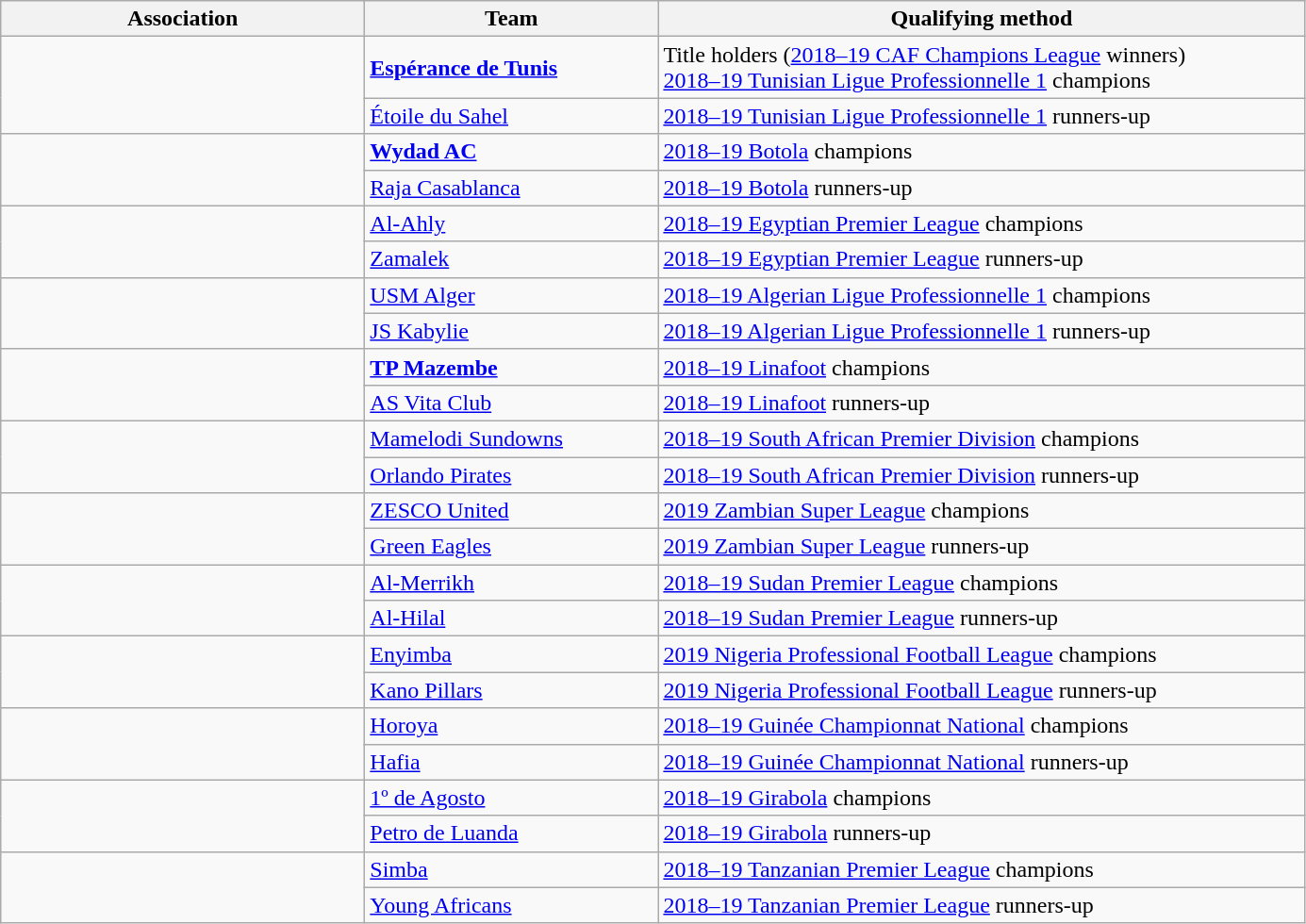<table class="wikitable">
<tr>
<th width=250>Association</th>
<th width=200>Team</th>
<th width=450>Qualifying method</th>
</tr>
<tr>
<td rowspan=2> </td>
<td><strong><a href='#'>Espérance de Tunis</a></strong></td>
<td>Title holders (<a href='#'>2018–19 CAF Champions League</a> winners)<br><a href='#'>2018–19 Tunisian Ligue Professionnelle 1</a> champions</td>
</tr>
<tr>
<td><a href='#'>Étoile du Sahel</a></td>
<td><a href='#'>2018–19 Tunisian Ligue Professionnelle 1</a> runners-up</td>
</tr>
<tr>
<td rowspan=2> </td>
<td><strong><a href='#'>Wydad AC</a></strong></td>
<td><a href='#'>2018–19 Botola</a> champions</td>
</tr>
<tr>
<td><a href='#'>Raja Casablanca</a></td>
<td><a href='#'>2018–19 Botola</a> runners-up</td>
</tr>
<tr>
<td rowspan=2> </td>
<td><a href='#'>Al-Ahly</a></td>
<td><a href='#'>2018–19 Egyptian Premier League</a> champions</td>
</tr>
<tr>
<td><a href='#'>Zamalek</a></td>
<td><a href='#'>2018–19 Egyptian Premier League</a> runners-up</td>
</tr>
<tr>
<td rowspan=2> </td>
<td><a href='#'>USM Alger</a></td>
<td><a href='#'>2018–19 Algerian Ligue Professionnelle 1</a> champions</td>
</tr>
<tr>
<td><a href='#'>JS Kabylie</a></td>
<td><a href='#'>2018–19 Algerian Ligue Professionnelle 1</a> runners-up</td>
</tr>
<tr>
<td rowspan=2> </td>
<td><strong><a href='#'>TP Mazembe</a></strong></td>
<td><a href='#'>2018–19 Linafoot</a> champions</td>
</tr>
<tr>
<td><a href='#'>AS Vita Club</a></td>
<td><a href='#'>2018–19 Linafoot</a> runners-up</td>
</tr>
<tr>
<td rowspan=2> </td>
<td><a href='#'>Mamelodi Sundowns</a></td>
<td><a href='#'>2018–19 South African Premier Division</a> champions</td>
</tr>
<tr>
<td><a href='#'>Orlando Pirates</a></td>
<td><a href='#'>2018–19 South African Premier Division</a> runners-up</td>
</tr>
<tr>
<td rowspan=2> </td>
<td><a href='#'>ZESCO United</a></td>
<td><a href='#'>2019 Zambian Super League</a> champions</td>
</tr>
<tr>
<td><a href='#'>Green Eagles</a></td>
<td><a href='#'>2019 Zambian Super League</a> runners-up</td>
</tr>
<tr>
<td rowspan=2> </td>
<td><a href='#'>Al-Merrikh</a></td>
<td><a href='#'>2018–19 Sudan Premier League</a> champions</td>
</tr>
<tr>
<td><a href='#'>Al-Hilal</a></td>
<td><a href='#'>2018–19 Sudan Premier League</a> runners-up</td>
</tr>
<tr>
<td rowspan=2> </td>
<td><a href='#'>Enyimba</a></td>
<td><a href='#'>2019 Nigeria Professional Football League</a> champions</td>
</tr>
<tr>
<td><a href='#'>Kano Pillars</a></td>
<td><a href='#'>2019 Nigeria Professional Football League</a> runners-up</td>
</tr>
<tr>
<td rowspan=2> </td>
<td><a href='#'>Horoya</a></td>
<td><a href='#'>2018–19 Guinée Championnat National</a> champions</td>
</tr>
<tr>
<td><a href='#'>Hafia</a></td>
<td><a href='#'>2018–19 Guinée Championnat National</a> runners-up</td>
</tr>
<tr>
<td rowspan=2> </td>
<td><a href='#'>1º de Agosto</a></td>
<td><a href='#'>2018–19 Girabola</a> champions</td>
</tr>
<tr>
<td><a href='#'>Petro de Luanda</a></td>
<td><a href='#'>2018–19 Girabola</a> runners-up</td>
</tr>
<tr>
<td rowspan=2> </td>
<td><a href='#'>Simba</a></td>
<td><a href='#'>2018–19 Tanzanian Premier League</a> champions</td>
</tr>
<tr>
<td><a href='#'>Young Africans</a></td>
<td><a href='#'>2018–19 Tanzanian Premier League</a> runners-up</td>
</tr>
</table>
